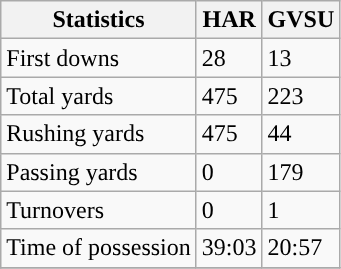<table class="wikitable" style="float: left;">
<tr>
<th>Statistics</th>
<th>HAR</th>
<th>GVSU</th>
</tr>
<tr>
<td>First downs</td>
<td>28</td>
<td>13</td>
</tr>
<tr>
<td>Total yards</td>
<td>475</td>
<td>223</td>
</tr>
<tr>
<td>Rushing yards</td>
<td>475</td>
<td>44</td>
</tr>
<tr>
<td>Passing yards</td>
<td>0</td>
<td>179</td>
</tr>
<tr>
<td>Turnovers</td>
<td>0</td>
<td>1</td>
</tr>
<tr>
<td>Time of possession</td>
<td>39:03</td>
<td>20:57</td>
</tr>
<tr>
</tr>
</table>
